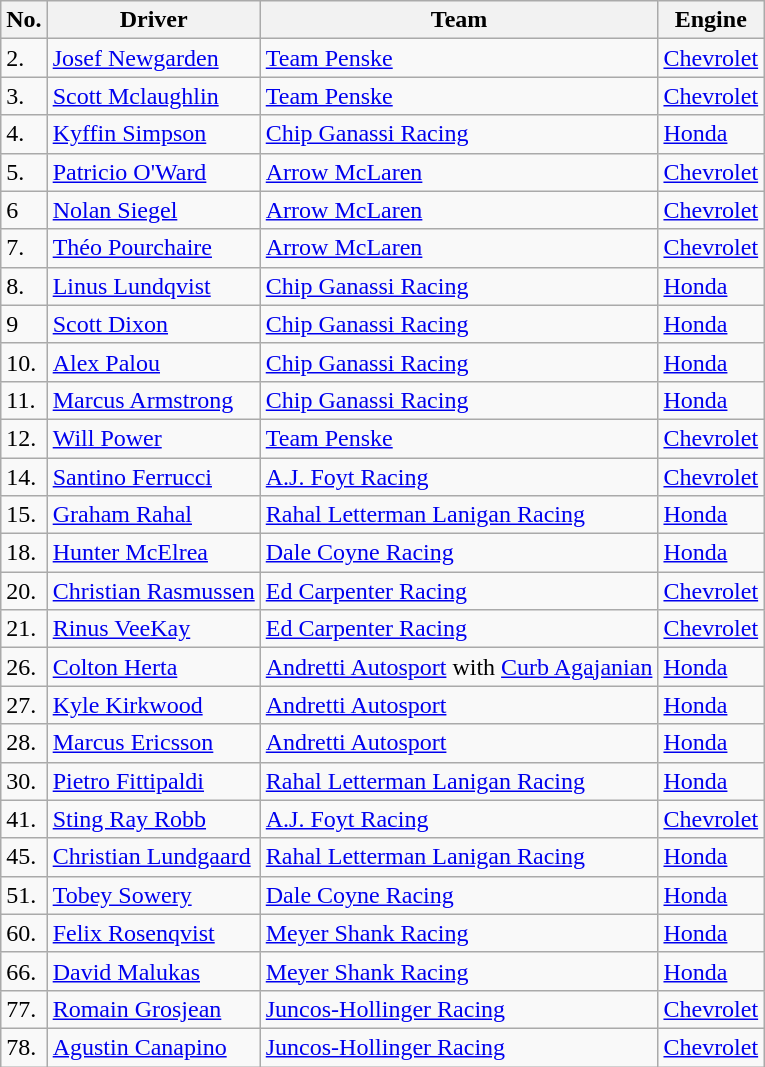<table class="wikitable">
<tr>
<th>No.</th>
<th>Driver</th>
<th>Team</th>
<th>Engine</th>
</tr>
<tr>
<td>2.</td>
<td> <a href='#'>Josef Newgarden</a> <strong></strong></td>
<td><a href='#'>Team Penske</a></td>
<td><a href='#'>Chevrolet</a></td>
</tr>
<tr>
<td>3.</td>
<td> <a href='#'>Scott Mclaughlin</a></td>
<td><a href='#'>Team Penske</a></td>
<td><a href='#'>Chevrolet</a></td>
</tr>
<tr>
<td>4.</td>
<td><a href='#'>Kyffin Simpson</a> <strong></strong></td>
<td><a href='#'>Chip Ganassi Racing</a></td>
<td><a href='#'>Honda</a></td>
</tr>
<tr>
<td>5.</td>
<td> <a href='#'>Patricio O'Ward</a></td>
<td><a href='#'>Arrow McLaren</a></td>
<td><a href='#'>Chevrolet</a></td>
</tr>
<tr>
<td>6</td>
<td> <a href='#'>Nolan Siegel</a> <strong></strong></td>
<td><a href='#'>Arrow McLaren</a></td>
<td><a href='#'>Chevrolet</a></td>
</tr>
<tr>
<td>7.</td>
<td> <a href='#'>Théo Pourchaire</a> <strong></strong> </td>
<td><a href='#'>Arrow McLaren</a></td>
<td><a href='#'>Chevrolet</a></td>
</tr>
<tr>
<td>8.</td>
<td><a href='#'>Linus Lundqvist</a> <strong></strong></td>
<td><a href='#'>Chip Ganassi Racing</a></td>
<td><a href='#'>Honda</a></td>
</tr>
<tr>
<td>9</td>
<td> <a href='#'>Scott Dixon</a><strong></strong></td>
<td><a href='#'>Chip Ganassi Racing</a></td>
<td><a href='#'>Honda</a></td>
</tr>
<tr>
<td>10.</td>
<td> <a href='#'>Alex Palou</a></td>
<td><a href='#'>Chip Ganassi Racing</a></td>
<td><a href='#'>Honda</a></td>
</tr>
<tr>
<td>11.</td>
<td> <a href='#'>Marcus Armstrong</a></td>
<td><a href='#'>Chip Ganassi Racing</a></td>
<td><a href='#'>Honda</a></td>
</tr>
<tr>
<td>12.</td>
<td> <a href='#'>Will Power</a><strong></strong></td>
<td><a href='#'>Team Penske</a></td>
<td><a href='#'>Chevrolet</a></td>
</tr>
<tr>
<td>14.</td>
<td> <a href='#'>Santino Ferrucci</a></td>
<td><a href='#'>A.J. Foyt Racing</a></td>
<td><a href='#'>Chevrolet</a></td>
</tr>
<tr>
<td>15.</td>
<td> <a href='#'>Graham Rahal</a></td>
<td><a href='#'>Rahal Letterman Lanigan Racing</a></td>
<td><a href='#'>Honda</a></td>
</tr>
<tr>
<td>18.</td>
<td> <a href='#'>Hunter McElrea</a> <strong></strong></td>
<td><a href='#'>Dale Coyne Racing</a></td>
<td><a href='#'>Honda</a></td>
</tr>
<tr>
<td>20.</td>
<td> <a href='#'>Christian Rasmussen</a><strong></strong></td>
<td><a href='#'>Ed Carpenter Racing</a></td>
<td><a href='#'>Chevrolet</a></td>
</tr>
<tr>
<td>21.</td>
<td> <a href='#'>Rinus VeeKay</a></td>
<td><a href='#'>Ed Carpenter Racing</a></td>
<td><a href='#'>Chevrolet</a></td>
</tr>
<tr>
<td>26.</td>
<td> <a href='#'>Colton Herta</a></td>
<td><a href='#'>Andretti Autosport</a> with <a href='#'>Curb Agajanian</a></td>
<td><a href='#'>Honda</a></td>
</tr>
<tr>
<td>27.</td>
<td> <a href='#'>Kyle Kirkwood</a></td>
<td><a href='#'>Andretti Autosport</a></td>
<td><a href='#'>Honda</a></td>
</tr>
<tr>
<td>28.</td>
<td> <a href='#'>Marcus Ericsson</a></td>
<td><a href='#'>Andretti Autosport</a></td>
<td><a href='#'>Honda</a></td>
</tr>
<tr>
<td>30.</td>
<td> <a href='#'>Pietro Fittipaldi</a></td>
<td><a href='#'>Rahal Letterman Lanigan Racing</a></td>
<td><a href='#'>Honda</a></td>
</tr>
<tr>
<td>41.</td>
<td> <a href='#'>Sting Ray Robb</a></td>
<td><a href='#'>A.J. Foyt Racing</a></td>
<td><a href='#'>Chevrolet</a></td>
</tr>
<tr>
<td>45.</td>
<td> <a href='#'>Christian Lundgaard</a><strong></strong></td>
<td><a href='#'>Rahal Letterman Lanigan Racing</a></td>
<td><a href='#'>Honda</a></td>
</tr>
<tr>
<td>51.</td>
<td> <a href='#'>Tobey Sowery</a> <strong></strong></td>
<td><a href='#'>Dale Coyne Racing</a></td>
<td><a href='#'>Honda</a></td>
</tr>
<tr>
<td>60.</td>
<td> <a href='#'>Felix Rosenqvist</a></td>
<td><a href='#'>Meyer Shank Racing</a></td>
<td><a href='#'>Honda</a></td>
</tr>
<tr>
<td>66.</td>
<td> <a href='#'>David Malukas</a></td>
<td><a href='#'>Meyer Shank Racing</a></td>
<td><a href='#'>Honda</a></td>
</tr>
<tr>
<td>77.</td>
<td> <a href='#'>Romain Grosjean</a></td>
<td><a href='#'>Juncos-Hollinger Racing</a></td>
<td><a href='#'>Chevrolet</a></td>
</tr>
<tr>
<td>78.</td>
<td> <a href='#'>Agustin Canapino</a></td>
<td><a href='#'>Juncos-Hollinger Racing</a></td>
<td><a href='#'>Chevrolet</a></td>
</tr>
</table>
